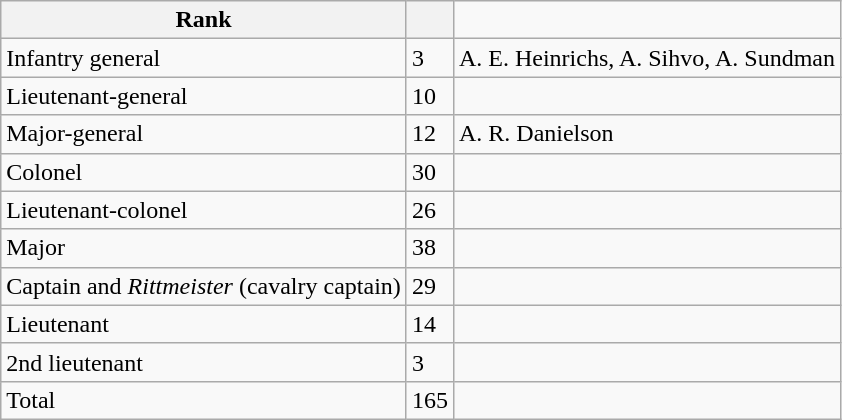<table class="wikitable">
<tr>
<th>Rank</th>
<th></th>
</tr>
<tr>
<td>Infantry general</td>
<td>3</td>
<td>A. E. Heinrichs, A. Sihvo, A. Sundman</td>
</tr>
<tr>
<td>Lieutenant-general</td>
<td>10</td>
<td></td>
</tr>
<tr>
<td>Major-general</td>
<td>12</td>
<td>A. R. Danielson</td>
</tr>
<tr>
<td>Colonel</td>
<td>30</td>
<td></td>
</tr>
<tr>
<td>Lieutenant-colonel</td>
<td>26</td>
<td></td>
</tr>
<tr>
<td>Major</td>
<td>38</td>
<td></td>
</tr>
<tr>
<td>Captain and <em>Rittmeister</em> (cavalry captain)</td>
<td>29</td>
<td></td>
</tr>
<tr>
<td>Lieutenant</td>
<td>14</td>
<td></td>
</tr>
<tr>
<td>2nd lieutenant</td>
<td>3</td>
<td></td>
</tr>
<tr>
<td>Total</td>
<td>165</td>
<td></td>
</tr>
</table>
